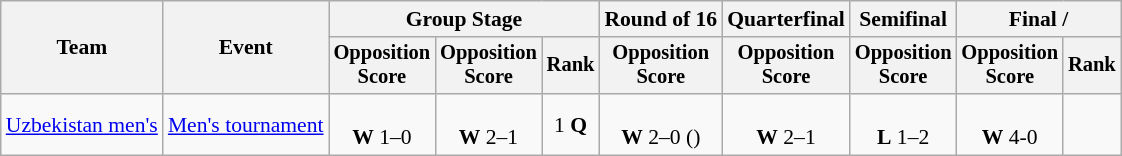<table class=wikitable style=font-size:90%;text-align:center>
<tr>
<th rowspan=2>Team</th>
<th rowspan=2>Event</th>
<th colspan=3>Group Stage</th>
<th>Round of 16</th>
<th>Quarterfinal</th>
<th>Semifinal</th>
<th colspan=2>Final / </th>
</tr>
<tr style=font-size:95%>
<th>Opposition<br>Score</th>
<th>Opposition<br>Score</th>
<th>Rank</th>
<th>Opposition<br>Score</th>
<th>Opposition<br>Score</th>
<th>Opposition<br>Score</th>
<th>Opposition<br>Score</th>
<th>Rank</th>
</tr>
<tr>
<td align=left><a href='#'>Uzbekistan men's</a></td>
<td align=left><a href='#'>Men's tournament</a></td>
<td><br><strong>W</strong> 1–0</td>
<td><br><strong>W</strong> 2–1</td>
<td>1 <strong>Q</strong></td>
<td><br><strong>W</strong> 2–0 ()</td>
<td><br><strong>W</strong> 2–1</td>
<td><br><strong>L</strong> 1–2</td>
<td><br><strong>W</strong> 4-0</td>
<td></td>
</tr>
</table>
